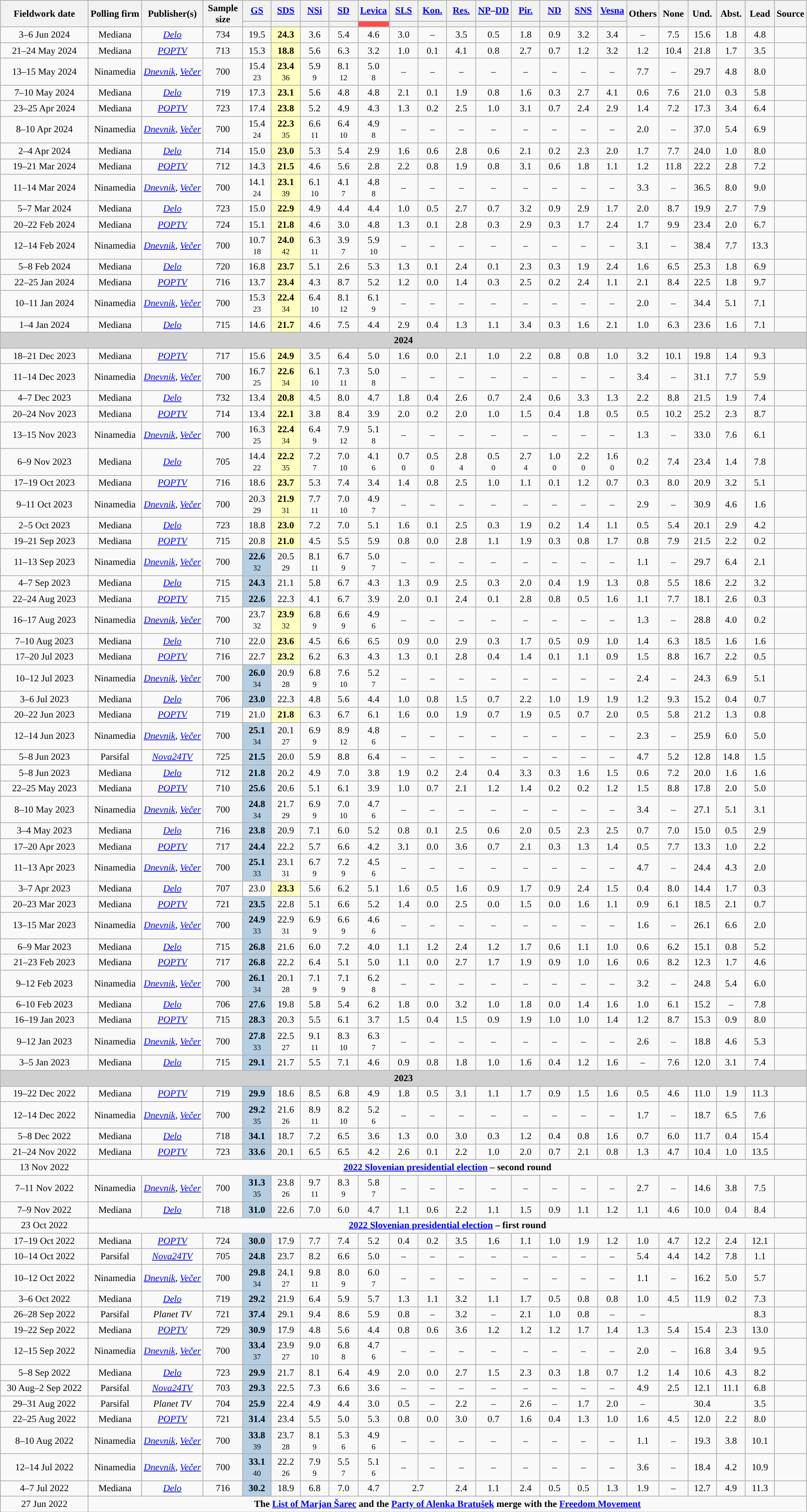<table class="wikitable sortable" style="text-align:center;font-size:85%;line-height:16px">
<tr>
<th rowspan="2" style="width:120px;">Fieldwork date</th>
<th rowspan="2">Polling firm</th>
<th rowspan="2">Publisher(s)</th>
<th rowspan="2" style="width:50px;" class="unsortable">Sample size</th>
<th style="width:35px;" class="unsortable"><a href='#'>GS</a></th>
<th style="width:35px;" class="unsortable"><a href='#'>SDS</a></th>
<th style="width:35px;" class="unsortable"><a href='#'>NSi</a></th>
<th style="width:35px;" class="unsortable"><a href='#'>SD</a></th>
<th style="width:35px;" class="unsortable"><a href='#'>Levica</a></th>
<th style="width:35px;" class="unsortable"><a href='#'>SLS</a></th>
<th style="width:35px;" class="unsortable"><a href='#'>Kon.</a></th>
<th style="width:35px;" class="unsortable"><a href='#'>Res.</a></th>
<th style="width:35px;" class="unsortable"><a href='#'>NP</a>–<a href='#'>DD</a></th>
<th style="width:35px;" class="unsortable"><a href='#'>Pir.</a></th>
<th style="width:35px;" class="unsortable"><a href='#'>ND</a></th>
<th style="width:35px;" class="unsortable"><a href='#'>SNS</a></th>
<th style="width:35px;" class="unsortable"><a href='#'>Vesna</a></th>
<th rowspan="2" style="width:35px;" class="unsortable">Others</th>
<th rowspan="2" style="width:35px;" class="unsortable">None</th>
<th rowspan="2" style="width:35px;" class="unsortable">Und.</th>
<th rowspan="2" style="width:35px;" class="unsortable">Abst.</th>
<th rowspan="2" style="width:35px;" class="unsortable">Lead</th>
<th rowspan="2" class="unsortable">Source</th>
</tr>
<tr>
<th class="unsortable" style="background:"></th>
<th class="unsortable" style="background:"></th>
<th class="unsortable" style="background:"></th>
<th class="unsortable" style="background:"></th>
<th class="unsortable" style="background:#ff4d4d; width:30px;"></th>
<th class="unsortable" style="background:"></th>
<th class="unsortable" style="background:"></th>
<th class="unsortable" style="background:"></th>
<th class="unsortable" style="background:"></th>
<th class="unsortable" style="background:"></th>
<th class="unsortable" style="background:"></th>
<th class="unsortable" style="background:"></th>
<th class="unsortable" style="background:"></th>
</tr>
<tr>
<td data-sort-value="2024-06-06">3–6 Jun 2024</td>
<td>Mediana</td>
<td><em><a href='#'>Delo</a></em></td>
<td>734</td>
<td>19.5</td>
<td style="background:#FFFFBF;"><strong>24.3</strong></td>
<td>3.6</td>
<td>5.4</td>
<td>4.6</td>
<td>3.0</td>
<td>–</td>
<td>3.5</td>
<td>0.5</td>
<td>1.8</td>
<td>0.9</td>
<td>3.2</td>
<td>3.4</td>
<td>–</td>
<td>7.5</td>
<td>15.6</td>
<td>1.8</td>
<td style="background:">4.8</td>
<td></td>
</tr>
<tr>
<td data-sort-value="2024-05-24">21–24 May 2024</td>
<td>Mediana</td>
<td><em><a href='#'>POPTV</a></em></td>
<td>713</td>
<td>15.3</td>
<td style="background:#FFFFBF;"><strong>18.8</strong></td>
<td>5.6</td>
<td>6.3</td>
<td>3.2</td>
<td>1.0</td>
<td>0.1</td>
<td>4.1</td>
<td>0.8</td>
<td>2.7</td>
<td>0.7</td>
<td>1.2</td>
<td>3.2</td>
<td>1.2</td>
<td>10.4</td>
<td>21.8</td>
<td>1.7</td>
<td style="background:">3.5</td>
<td></td>
</tr>
<tr>
<td data-sort-value="2024-05-15">13–15 May 2024</td>
<td>Ninamedia</td>
<td><a href='#'><em>Dnevnik</em></a>, <a href='#'><em>Večer</em></a></td>
<td>700</td>
<td>15.4<br><small>23</small></td>
<td style="background:#FFFFBF;"><strong>23.4</strong><br><small>36</small></td>
<td>5.9<br><small>9</small></td>
<td>8.1<br><small>12</small></td>
<td>5.0<br><small>8</small></td>
<td>–</td>
<td>–</td>
<td>–</td>
<td>–</td>
<td>–</td>
<td>–</td>
<td>–</td>
<td>–</td>
<td>7.7</td>
<td>–</td>
<td>29.7</td>
<td>4.8</td>
<td style="background:">8.0</td>
<td></td>
</tr>
<tr>
<td data-sort-value="2024-05-10">7–10 May 2024</td>
<td>Mediana</td>
<td><em><a href='#'>Delo</a></em></td>
<td>719</td>
<td>17.3</td>
<td style="background:#FFFFBF;"><strong>23.1</strong></td>
<td>5.6</td>
<td>4.8</td>
<td>4.8</td>
<td>2.1</td>
<td>0.1</td>
<td>1.9</td>
<td>0.8</td>
<td>1.6</td>
<td>0.3</td>
<td>2.7</td>
<td>4.1</td>
<td>0.6</td>
<td>7.6</td>
<td>21.0</td>
<td>0.3</td>
<td style="background:">5.8</td>
<td></td>
</tr>
<tr>
<td data-sort-value="2024-04-25">23–25 Apr 2024</td>
<td>Mediana</td>
<td><em><a href='#'>POPTV</a></em></td>
<td>723</td>
<td>17.4</td>
<td style="background:#FFFFBF;"><strong>23.8</strong></td>
<td>5.2</td>
<td>4.9</td>
<td>4.3</td>
<td>1.3</td>
<td>0.2</td>
<td>2.5</td>
<td>1.0</td>
<td>3.1</td>
<td>0.7</td>
<td>2.4</td>
<td>2.9</td>
<td>1.4</td>
<td>7.2</td>
<td>17.3</td>
<td>3.4</td>
<td style="background:">6.4</td>
<td></td>
</tr>
<tr>
<td data-sort-value="2024-04-10">8–10 Apr 2024</td>
<td>Ninamedia</td>
<td><a href='#'><em>Dnevnik</em></a>, <a href='#'><em>Večer</em></a></td>
<td>700</td>
<td>15.4<br><small>24</small></td>
<td style="background:#FFFFBF;"><strong>22.3</strong><br><small>35</small></td>
<td>6.6<br><small>11</small></td>
<td>6.4<br><small>10</small></td>
<td>4.9<br><small>8</small></td>
<td>–</td>
<td>–</td>
<td>–</td>
<td>–</td>
<td>–</td>
<td>–</td>
<td>–</td>
<td>–</td>
<td>2.0</td>
<td>–</td>
<td>37.0</td>
<td>5.4</td>
<td style="background:">6.9</td>
<td></td>
</tr>
<tr>
<td data-sort-value="2024-04-04">2–4 Apr 2024</td>
<td>Mediana</td>
<td><em><a href='#'>Delo</a></em></td>
<td>714</td>
<td>15.0</td>
<td style="background:#FFFFBF;"><strong>23.0</strong></td>
<td>5.3</td>
<td>5.4</td>
<td>2.9</td>
<td>1.6</td>
<td>0.6</td>
<td>2.8</td>
<td>0.6</td>
<td>2.1</td>
<td>0.2</td>
<td>2.3</td>
<td>2.0</td>
<td>1.7</td>
<td>7.7</td>
<td>24.0</td>
<td>1.0</td>
<td style="background:">8.0</td>
<td></td>
</tr>
<tr>
<td data-sort-value="2024-03-21">19–21 Mar 2024</td>
<td>Mediana</td>
<td><em><a href='#'>POPTV</a></em></td>
<td>712</td>
<td>14.3</td>
<td style="background:#FFFFBF;"><strong>21.5</strong></td>
<td>4.6</td>
<td>5.6</td>
<td>2.8</td>
<td>2.2</td>
<td>0.8</td>
<td>1.9</td>
<td>0.8</td>
<td>3.1</td>
<td>0.6</td>
<td>1.8</td>
<td>1.1</td>
<td>1.2</td>
<td>11.8</td>
<td>22.2</td>
<td>2.8</td>
<td style="background:">7.2</td>
<td></td>
</tr>
<tr>
<td data-sort-value="2024-03-14">11–14 Mar 2024</td>
<td>Ninamedia</td>
<td><a href='#'><em>Dnevnik</em></a>, <a href='#'><em>Večer</em></a></td>
<td>700</td>
<td>14.1<br><small>24</small></td>
<td style="background:#FFFFBF;"><strong>23.1</strong><br><small>39</small></td>
<td>6.1<br><small>10</small></td>
<td>4.1<br><small>7</small></td>
<td>4.8<br><small>8</small></td>
<td>–</td>
<td>–</td>
<td>–</td>
<td>–</td>
<td>–</td>
<td>–</td>
<td>–</td>
<td>–</td>
<td>3.3</td>
<td>–</td>
<td>36.5</td>
<td>8.0</td>
<td style="background:">9.0</td>
<td></td>
</tr>
<tr>
<td data-sort-value="2024-03-07">5–7 Mar 2024</td>
<td>Mediana</td>
<td><em><a href='#'>Delo</a></em></td>
<td>723</td>
<td>15.0</td>
<td style="background:#FFFFBF;"><strong>22.9</strong></td>
<td>4.9</td>
<td>4.4</td>
<td>4.4</td>
<td>1.0</td>
<td>0.5</td>
<td>2.7</td>
<td>0.7</td>
<td>3.2</td>
<td>0.9</td>
<td>2.9</td>
<td>1.7</td>
<td>2.0</td>
<td>8.7</td>
<td>19.9</td>
<td>2.7</td>
<td style="background:">7.9</td>
<td></td>
</tr>
<tr>
<td data-sort-value="2024-02-22">20–22 Feb 2024</td>
<td>Mediana</td>
<td><em><a href='#'>POPTV</a></em></td>
<td>724</td>
<td>15.1</td>
<td style="background:#FFFFBF;"><strong>21.8</strong></td>
<td>4.6</td>
<td>3.0</td>
<td>4.8</td>
<td>1.3</td>
<td>0.1</td>
<td>2.8</td>
<td>0.3</td>
<td>2.9</td>
<td>0.3</td>
<td>1.7</td>
<td>2.4</td>
<td>1.7</td>
<td>9.9</td>
<td>23.4</td>
<td>2.0</td>
<td style="background:">6.7</td>
<td></td>
</tr>
<tr>
<td data-sort-value="2024-02-14">12–14 Feb 2024</td>
<td>Ninamedia</td>
<td><a href='#'><em>Dnevnik</em></a>, <a href='#'><em>Večer</em></a></td>
<td>700</td>
<td>10.7<br><small>18</small></td>
<td style="background:#FFFFBF;"><strong>24.0</strong><br><small>42</small></td>
<td>6.3<br><small>11</small></td>
<td>3.9<br><small>7</small></td>
<td>5.9<br><small>10</small></td>
<td>–</td>
<td>–</td>
<td>–</td>
<td>–</td>
<td>–</td>
<td>–</td>
<td>–</td>
<td>–</td>
<td>3.1</td>
<td>–</td>
<td>38.4</td>
<td>7.7</td>
<td style="background:">13.3</td>
<td></td>
</tr>
<tr>
<td data-sort-value="2024-02-08">5–8 Feb 2024</td>
<td>Mediana</td>
<td><em><a href='#'>Delo</a></em></td>
<td>720</td>
<td>16.8</td>
<td style="background:#FFFFBF;"><strong>23.7</strong></td>
<td>5.1</td>
<td>2.6</td>
<td>5.3</td>
<td>1.3</td>
<td>0.1</td>
<td>2.4</td>
<td>0.1</td>
<td>2.3</td>
<td>0.3</td>
<td>1.9</td>
<td>2.4</td>
<td>1.6</td>
<td>6.5</td>
<td>25.3</td>
<td>1.8</td>
<td style="background:">6.9</td>
<td></td>
</tr>
<tr>
<td data-sort-value="2024-01-25">22–25 Jan 2024</td>
<td>Mediana</td>
<td><em><a href='#'>POPTV</a></em></td>
<td>716</td>
<td>13.7</td>
<td style="background:#FFFFBF;"><strong>23.4</strong></td>
<td>4.3</td>
<td>8.7</td>
<td>5.2</td>
<td>1.2</td>
<td>0.0</td>
<td>1.4</td>
<td>0.3</td>
<td>2.5</td>
<td>0.2</td>
<td>2.4</td>
<td>1.1</td>
<td>2.1</td>
<td>8.4</td>
<td>22.5</td>
<td>1.8</td>
<td style="background:">9.7</td>
<td></td>
</tr>
<tr>
<td data-sort-value="2024-01-11">10–11 Jan 2024</td>
<td>Ninamedia</td>
<td><a href='#'><em>Dnevnik</em></a>, <a href='#'><em>Večer</em></a></td>
<td>700</td>
<td>15.3<br><small>23</small></td>
<td style="background:#FFFFBF;"><strong>22.4</strong><br><small>34</small></td>
<td>6.4<br><small>10</small></td>
<td>8.1<br><small>12</small></td>
<td>6.1<br><small>9</small></td>
<td>–</td>
<td>–</td>
<td>–</td>
<td>–</td>
<td>–</td>
<td>–</td>
<td>–</td>
<td>–</td>
<td>2.0</td>
<td>–</td>
<td>34.4</td>
<td>5.1</td>
<td style="background:">7.1</td>
<td></td>
</tr>
<tr>
<td data-sort-value="2024-01-04">1–4 Jan 2024</td>
<td>Mediana</td>
<td><em><a href='#'>Delo</a></em></td>
<td>715</td>
<td>14.6</td>
<td style="background:#FFFFBF;"><strong>21.7</strong></td>
<td>4.6</td>
<td>7.5</td>
<td>4.4</td>
<td>2.9</td>
<td>0.4</td>
<td>1.3</td>
<td>1.1</td>
<td>3.4</td>
<td>0.3</td>
<td>1.6</td>
<td>2.1</td>
<td>1.0</td>
<td>6.3</td>
<td>23.6</td>
<td>1.6</td>
<td style="background:">7.1</td>
<td></td>
</tr>
<tr>
<th colspan="23" style="background:#D0D0D0;">2024</th>
</tr>
<tr>
<td data-sort-value="2023-12-21">18–21 Dec 2023</td>
<td>Mediana</td>
<td><em><a href='#'>POPTV</a></em></td>
<td>717</td>
<td>15.6</td>
<td style="background:#FFFFBF;"><strong>24.9</strong></td>
<td>3.5</td>
<td>6.4</td>
<td>5.0</td>
<td>1.6</td>
<td>0.0</td>
<td>2.1</td>
<td>1.0</td>
<td>2.2</td>
<td>0.8</td>
<td>0.8</td>
<td>1.0</td>
<td>3.2</td>
<td>10.1</td>
<td>19.8</td>
<td>1.4</td>
<td style="background:">9.3</td>
<td></td>
</tr>
<tr>
<td data-sort-value="2023-12-14">11–14 Dec 2023</td>
<td>Ninamedia</td>
<td><a href='#'><em>Dnevnik</em></a>, <a href='#'><em>Večer</em></a></td>
<td>700</td>
<td>16.7<br><small>25</small></td>
<td style="background:#FFFFBF;"><strong>22.6</strong><br><small>34</small></td>
<td>6.1<br><small>10</small></td>
<td>7.3<br><small>11</small></td>
<td>5.0<br><small>8</small></td>
<td>–</td>
<td>–</td>
<td>–</td>
<td>–</td>
<td>–</td>
<td>–</td>
<td>–</td>
<td>–</td>
<td>3.4</td>
<td>–</td>
<td>31.1</td>
<td>7.7</td>
<td style="background:">5.9</td>
<td></td>
</tr>
<tr>
<td data-sort-value="2023-12-07">4–7 Dec 2023</td>
<td>Mediana</td>
<td><em><a href='#'>Delo</a></em></td>
<td>732</td>
<td>13.4</td>
<td style="background:#FFFFBF;"><strong>20.8</strong></td>
<td>4.5</td>
<td>8.0</td>
<td>4.7</td>
<td>1.8</td>
<td>0.4</td>
<td>2.6</td>
<td>0.7</td>
<td>2.4</td>
<td>0.6</td>
<td>3.3</td>
<td>1.3</td>
<td>2.2</td>
<td>8.8</td>
<td>21.5</td>
<td>1.9</td>
<td style="background:">7.4</td>
<td></td>
</tr>
<tr>
<td data-sort-value="2023-11-24">20–24 Nov 2023</td>
<td>Mediana</td>
<td><em><a href='#'>POPTV</a></em></td>
<td>714</td>
<td>13.4</td>
<td style="background:#FFFFBF;"><strong>22.1</strong></td>
<td>3.8</td>
<td>8.4</td>
<td>3.9</td>
<td>2.0</td>
<td>0.2</td>
<td>2.0</td>
<td>1.0</td>
<td>1.5</td>
<td>0.4</td>
<td>1.8</td>
<td>0.5</td>
<td>0.5</td>
<td>10.2</td>
<td>25.2</td>
<td>2.3</td>
<td style="background:">8.7</td>
<td></td>
</tr>
<tr>
<td data-sort-value="2023-11-15">13–15 Nov 2023</td>
<td>Ninamedia</td>
<td><a href='#'><em>Dnevnik</em></a>, <a href='#'><em>Večer</em></a></td>
<td>700</td>
<td>16.3<br><small>25</small></td>
<td style="background:#FFFFBF;"><strong>22.4</strong><br><small>34</small></td>
<td>6.4<br><small>9</small></td>
<td>7.9<br><small>12</small></td>
<td>5.1<br><small>8</small></td>
<td>–</td>
<td>–</td>
<td>–</td>
<td>–</td>
<td>–</td>
<td>–</td>
<td>–</td>
<td>–</td>
<td>1.3</td>
<td>–</td>
<td>33.0</td>
<td>7.6</td>
<td style="background:">6.1</td>
<td></td>
</tr>
<tr>
<td data-sort-value="2023-11-09">6–9 Nov 2023</td>
<td>Mediana</td>
<td><em><a href='#'>Delo</a></em></td>
<td>705</td>
<td>14.4<br><small>22</small></td>
<td style="background:#FFFFBF;"><strong>22.2</strong><br><small>35</small></td>
<td>7.2<br><small>7</small></td>
<td>7.0<br><small>10</small></td>
<td>4.1<br><small>6</small></td>
<td>0.7<br><small>0</small></td>
<td>0.5<br><small>0</small></td>
<td>2.8<br><small>4</small></td>
<td>0.5<br><small>0</small></td>
<td>2.7<br><small>4</small></td>
<td>1.0<br><small>0</small></td>
<td>2.2<br><small>0</small></td>
<td>1.6<br><small>0</small></td>
<td>0.2</td>
<td>7.4</td>
<td>23.4</td>
<td>1.4</td>
<td style="background:">7.8</td>
<td></td>
</tr>
<tr>
<td data-sort-value="2023-10-19">17–19 Oct 2023</td>
<td>Mediana</td>
<td><em><a href='#'>POPTV</a></em></td>
<td>716</td>
<td>18.6</td>
<td style="background:#FFFFBF;"><strong>23.7</strong></td>
<td>5.3</td>
<td>7.4</td>
<td>3.4</td>
<td>1.4</td>
<td>0.8</td>
<td>2.5</td>
<td>1.0</td>
<td>1.1</td>
<td>0.1</td>
<td>1.2</td>
<td>0.7</td>
<td>0.3</td>
<td>8.0</td>
<td>20.9</td>
<td>3.2</td>
<td style="background:">5.1</td>
<td></td>
</tr>
<tr>
<td data-sort-value="2023-10-11">9–11 Oct 2023</td>
<td>Ninamedia</td>
<td><a href='#'><em>Dnevnik</em></a>, <a href='#'><em>Večer</em></a></td>
<td>700</td>
<td>20.3<br><small>29</small></td>
<td style="background:#FFFFBF;"><strong>21.9</strong><br><small>31</small></td>
<td>7.7<br><small>11</small></td>
<td>7.0<br><small>10</small></td>
<td>4.9<br><small>7</small></td>
<td>–</td>
<td>–</td>
<td>–</td>
<td>–</td>
<td>–</td>
<td>–</td>
<td>–</td>
<td>–</td>
<td>2.9</td>
<td>–</td>
<td>30.9</td>
<td>4.6</td>
<td style="background:">1.6</td>
<td></td>
</tr>
<tr>
<td data-sort-value="2023-10-05">2–5 Oct 2023</td>
<td>Mediana</td>
<td><em><a href='#'>Delo</a></em></td>
<td>723</td>
<td>18.8</td>
<td style="background:#FFFFBF;"><strong>23.0</strong></td>
<td>7.2</td>
<td>7.0</td>
<td>5.1</td>
<td>1.6</td>
<td>0.1</td>
<td>2.5</td>
<td>0.3</td>
<td>1.9</td>
<td>0.2</td>
<td>1.4</td>
<td>1.1</td>
<td>0.5</td>
<td>5.4</td>
<td>20.1</td>
<td>2.9</td>
<td style="background:">4.2</td>
<td></td>
</tr>
<tr>
<td data-sort-value="2023-09-21">19–21 Sep 2023</td>
<td>Mediana</td>
<td><em><a href='#'>POPTV</a></em></td>
<td>715</td>
<td>20.8</td>
<td style="background:#FFFFBF;"><strong>21.0</strong></td>
<td>4.5</td>
<td>5.5</td>
<td>5.9</td>
<td>0.8</td>
<td>0.0</td>
<td>2.8</td>
<td>1.1</td>
<td>1.9</td>
<td>0.3</td>
<td>0.8</td>
<td>1.7</td>
<td>0.8</td>
<td>7.9</td>
<td>21.5</td>
<td>2.2</td>
<td style="background:">0.2</td>
<td></td>
</tr>
<tr>
<td data-sort-value="2023-09-13">11–13 Sep 2023</td>
<td>Ninamedia</td>
<td><a href='#'><em>Dnevnik</em></a>, <a href='#'><em>Večer</em></a></td>
<td>700</td>
<td style="background:#b6cee2;"><strong>22.6</strong><br><small>32</small></td>
<td>20.5<br><small>29</small></td>
<td>8.1<br><small>11</small></td>
<td>6.7<br><small>9</small></td>
<td>5.0<br><small>7</small></td>
<td>–</td>
<td>–</td>
<td>–</td>
<td>–</td>
<td>–</td>
<td>–</td>
<td>–</td>
<td>–</td>
<td>1.1</td>
<td>–</td>
<td>29.7</td>
<td>6.4</td>
<td style="background:">2.1</td>
<td></td>
</tr>
<tr>
<td data-sort-value="2023-09-07">4–7 Sep 2023</td>
<td>Mediana</td>
<td><em><a href='#'>Delo</a></em></td>
<td>715</td>
<td style="background:#b6cee2;"><strong>24.3</strong></td>
<td>21.1</td>
<td>5.8</td>
<td>6.7</td>
<td>4.3</td>
<td>1.3</td>
<td>0.9</td>
<td>2.5</td>
<td>0.3</td>
<td>2.0</td>
<td>0.4</td>
<td>1.9</td>
<td>1.3</td>
<td>0.8</td>
<td>5.5</td>
<td>18.6</td>
<td>2.2</td>
<td style="background:">3.2</td>
<td></td>
</tr>
<tr>
<td data-sort-value="2023-08-24">22–24 Aug 2023</td>
<td>Mediana</td>
<td><em><a href='#'>POPTV</a></em></td>
<td>715</td>
<td style="background:#b6cee2;"><strong>22.6</strong></td>
<td>22.3</td>
<td>4.1</td>
<td>6.7</td>
<td>3.9</td>
<td>2.0</td>
<td>0.1</td>
<td>2.4</td>
<td>0.1</td>
<td>2.8</td>
<td>0.8</td>
<td>0.5</td>
<td>1.6</td>
<td>1.1</td>
<td>7.7</td>
<td>18.1</td>
<td>2.6</td>
<td style="background:">0.3</td>
<td></td>
</tr>
<tr>
<td data-sort-value="2023-08-17">16–17 Aug 2023</td>
<td>Ninamedia</td>
<td><a href='#'><em>Dnevnik</em></a>, <a href='#'><em>Večer</em></a></td>
<td>700</td>
<td>23.7<br><small>32</small></td>
<td style="background:#FFFFBF;"><strong>23.9</strong><br><small>32</small></td>
<td>6.8<br><small>9</small></td>
<td>6.6<br><small>9</small></td>
<td>4.9<br><small>6</small></td>
<td>–</td>
<td>–</td>
<td>–</td>
<td>–</td>
<td>–</td>
<td>–</td>
<td>–</td>
<td>–</td>
<td>1.3</td>
<td>–</td>
<td>28.8</td>
<td>4.0</td>
<td style="background:">0.2</td>
<td></td>
</tr>
<tr>
<td data-sort-value="2023-08-10">7–10 Aug 2023</td>
<td>Mediana</td>
<td><em><a href='#'>Delo</a></em></td>
<td>710</td>
<td>22.0</td>
<td style="background:#FFFFBF;"><strong>23.6</strong></td>
<td>4.5</td>
<td>6.6</td>
<td>6.5</td>
<td>0.9</td>
<td>0.0</td>
<td>2.9</td>
<td>0.3</td>
<td>1.7</td>
<td>0.5</td>
<td>0.9</td>
<td>1.0</td>
<td>1.4</td>
<td>6.3</td>
<td>18.5</td>
<td>1.6</td>
<td style="background:">1.6</td>
<td></td>
</tr>
<tr>
<td data-sort-value="2023-07-20">17–20 Jul 2023</td>
<td>Mediana</td>
<td><em><a href='#'>POPTV</a></em></td>
<td>716</td>
<td>22.7</td>
<td style="background:#FFFFBF;"><strong>23.2</strong></td>
<td>6.2</td>
<td>6.3</td>
<td>4.3</td>
<td>1.3</td>
<td>0.1</td>
<td>2.8</td>
<td>0.4</td>
<td>1.4</td>
<td>0.1</td>
<td>1.1</td>
<td>0.9</td>
<td>1.5</td>
<td>8.8</td>
<td>16.7</td>
<td>2.2</td>
<td style="background:">0.5</td>
<td></td>
</tr>
<tr>
<td data-sort-value="2023-07-12">10–12 Jul 2023</td>
<td>Ninamedia</td>
<td><a href='#'><em>Dnevnik</em></a>, <a href='#'><em>Večer</em></a></td>
<td>700</td>
<td style="background:#b6cee2;"><strong>26.0</strong><br><small>34</small></td>
<td>20.9<br><small>28</small></td>
<td>6.8<br><small>9</small></td>
<td>7.6<br><small>10</small></td>
<td>5.2<br><small>7</small></td>
<td>–</td>
<td>–</td>
<td>–</td>
<td>–</td>
<td>–</td>
<td>–</td>
<td>–</td>
<td>–</td>
<td>2.4</td>
<td>–</td>
<td>24.3</td>
<td>6.9</td>
<td style="background:">5.1</td>
<td></td>
</tr>
<tr>
<td data-sort-value="2023-07-06">3–6 Jul 2023</td>
<td>Mediana</td>
<td><em><a href='#'>Delo</a></em></td>
<td>706</td>
<td style="background:#b6cee2;"><strong>23.0</strong></td>
<td>22.3</td>
<td>4.8</td>
<td>5.6</td>
<td>4.4</td>
<td>1.0</td>
<td>0.8</td>
<td>1.5</td>
<td>0.7</td>
<td>2.2</td>
<td>1.0</td>
<td>1.9</td>
<td>1.9</td>
<td>1.2</td>
<td>9.3</td>
<td>15.2</td>
<td>0.4</td>
<td style="background:">0.7</td>
<td></td>
</tr>
<tr>
<td data-sort-value="2023-06-22">20–22 Jun 2023</td>
<td>Mediana</td>
<td><em><a href='#'>POPTV</a></em></td>
<td>719</td>
<td>21.0</td>
<td style="background:#FFFFBF;"><strong>21.8</strong></td>
<td>6.3</td>
<td>6.7</td>
<td>6.1</td>
<td>1.6</td>
<td>0.0</td>
<td>1.9</td>
<td>0.7</td>
<td>1.9</td>
<td>0.5</td>
<td>0.7</td>
<td>2.0</td>
<td>0.5</td>
<td>5.8</td>
<td>21.2</td>
<td>1.3</td>
<td style="background:">0.8</td>
<td></td>
</tr>
<tr>
<td data-sort-value="2023-06-14">12–14 Jun 2023</td>
<td>Ninamedia</td>
<td><a href='#'><em>Dnevnik</em></a>, <a href='#'><em>Večer</em></a></td>
<td>700</td>
<td style="background:#b6cee2;"><strong>25.1</strong><br><small>34</small></td>
<td>20.1<br><small>27</small></td>
<td>6.9<br><small>9</small></td>
<td>8.9<br><small>12</small></td>
<td>4.8<br><small>6</small></td>
<td>–</td>
<td>–</td>
<td>–</td>
<td>–</td>
<td>–</td>
<td>–</td>
<td>–</td>
<td>–</td>
<td>2.3</td>
<td>–</td>
<td>25.9</td>
<td>6.0</td>
<td style="background:">5.0</td>
<td></td>
</tr>
<tr>
<td data-sort-value="2023-06-08">5–8 Jun 2023</td>
<td>Parsifal</td>
<td><em><a href='#'>Nova24TV</a></em></td>
<td>725</td>
<td style="background:#b6cee2;"><strong>21.5</strong></td>
<td>20.0</td>
<td>5.9</td>
<td>8.8</td>
<td>6.4</td>
<td>–</td>
<td>–</td>
<td>–</td>
<td>–</td>
<td>–</td>
<td>–</td>
<td>–</td>
<td>–</td>
<td>4.7</td>
<td>5.2</td>
<td>12.8</td>
<td>14.8</td>
<td style="background:">1.5</td>
<td></td>
</tr>
<tr>
<td data-sort-value="2023-06-08">5–8 Jun 2023</td>
<td>Mediana</td>
<td><em><a href='#'>Delo</a></em></td>
<td>712</td>
<td style="background:#b6cee2;"><strong>21.8</strong></td>
<td>20.2</td>
<td>4.9</td>
<td>7.0</td>
<td>3.8</td>
<td>1.9</td>
<td>0.2</td>
<td>2.4</td>
<td>0.4</td>
<td>3.3</td>
<td>0.3</td>
<td>1.6</td>
<td>1.5</td>
<td>0.6</td>
<td>7.2</td>
<td>20.0</td>
<td>1.6</td>
<td style="background:">1.6</td>
<td></td>
</tr>
<tr>
<td data-sort-value="2023-05-25">22–25 May 2023</td>
<td>Mediana</td>
<td><em><a href='#'>POPTV</a></em></td>
<td>710</td>
<td style="background:#b6cee2;"><strong>25.6</strong></td>
<td>20.6</td>
<td>5.1</td>
<td>6.1</td>
<td>3.9</td>
<td>1.0</td>
<td>0.7</td>
<td>2.1</td>
<td>1.2</td>
<td>1.4</td>
<td>0.2</td>
<td>0.2</td>
<td>1.2</td>
<td>1.5</td>
<td>8.8</td>
<td>17.8</td>
<td>2.0</td>
<td style="background:">5.0</td>
<td></td>
</tr>
<tr>
<td data-sort-value="2023-05-10">8–10 May 2023</td>
<td>Ninamedia</td>
<td><a href='#'><em>Dnevnik</em></a>, <a href='#'><em>Večer</em></a></td>
<td>700</td>
<td style="background:#b6cee2;"><strong>24.8</strong><br><small>34</small></td>
<td>21.7<br><small>29</small></td>
<td>6.9<br><small>9</small></td>
<td>7.0<br><small>10</small></td>
<td>4.7<br><small>6</small></td>
<td>–</td>
<td>–</td>
<td>–</td>
<td>–</td>
<td>–</td>
<td>–</td>
<td>–</td>
<td>–</td>
<td>3.4</td>
<td>–</td>
<td>27.1</td>
<td>5.1</td>
<td style="background:">3.1</td>
<td></td>
</tr>
<tr>
<td data-sort-value="2023-05-04">3–4 May 2023</td>
<td>Mediana</td>
<td><em><a href='#'>Delo</a></em></td>
<td>716</td>
<td style="background:#b6cee2;"><strong>23.8</strong></td>
<td>20.9</td>
<td>7.1</td>
<td>6.0</td>
<td>5.2</td>
<td>0.8</td>
<td>0.1</td>
<td>2.5</td>
<td>0.6</td>
<td>2.0</td>
<td>0.5</td>
<td>2.3</td>
<td>2.5</td>
<td>0.7</td>
<td>7.0</td>
<td>15.0</td>
<td>0.5</td>
<td style="background:">2.9</td>
<td></td>
</tr>
<tr>
<td data-sort-value="2023-04-20">17–20 Apr 2023</td>
<td>Mediana</td>
<td><em><a href='#'>POPTV</a></em></td>
<td>717</td>
<td style="background:#b6cee2;"><strong>24.4</strong></td>
<td>22.2</td>
<td>5.7</td>
<td>6.6</td>
<td>4.2</td>
<td>3.1</td>
<td>0.0</td>
<td>3.6</td>
<td>0.7</td>
<td>2.1</td>
<td>0.3</td>
<td>1.3</td>
<td>1.4</td>
<td>0.5</td>
<td>7.7</td>
<td>13.3</td>
<td>1.0</td>
<td style="background:">2.2</td>
<td></td>
</tr>
<tr>
<td data-sort-value="2023-04-13">11–13 Apr 2023</td>
<td>Ninamedia</td>
<td><a href='#'><em>Dnevnik</em></a>, <a href='#'><em>Večer</em></a></td>
<td>700</td>
<td style="background:#b6cee2;"><strong>25.1</strong><br><small>33</small></td>
<td>23.1<br><small>31</small></td>
<td>6.7<br><small>9</small></td>
<td>7.2<br><small>9</small></td>
<td>4.5<br><small>6</small></td>
<td>–</td>
<td>–</td>
<td>–</td>
<td>–</td>
<td>–</td>
<td>–</td>
<td>–</td>
<td>–</td>
<td>4.7</td>
<td>–</td>
<td>24.4</td>
<td>4.3</td>
<td style="background:">2.0</td>
<td></td>
</tr>
<tr>
<td data-sort-value="2023-04-07">3–7 Apr 2023</td>
<td>Mediana</td>
<td><em><a href='#'>Delo</a></em></td>
<td>707</td>
<td>23.0</td>
<td style="background:#FFFFBF;"><strong>23.3</strong></td>
<td>5.6</td>
<td>6.2</td>
<td>5.1</td>
<td>1.6</td>
<td>0.5</td>
<td>1.6</td>
<td>0.9</td>
<td>1.7</td>
<td>0.9</td>
<td>2.4</td>
<td>1.5</td>
<td>0.4</td>
<td>8.0</td>
<td>14.4</td>
<td>1.7</td>
<td style="background:">0.3</td>
<td></td>
</tr>
<tr>
<td data-sort-value="2023-03-23">20–23 Mar 2023</td>
<td>Mediana</td>
<td><em><a href='#'>POPTV</a></em></td>
<td>721</td>
<td style="background:#b6cee2;"><strong>23.5</strong></td>
<td>22.8</td>
<td>5.1</td>
<td>6.6</td>
<td>5.2</td>
<td>1.4</td>
<td>0.0</td>
<td>2.5</td>
<td>0.0</td>
<td>1.5</td>
<td>0.0</td>
<td>1.6</td>
<td>1.1</td>
<td>0.9</td>
<td>6.1</td>
<td>18.5</td>
<td>2.1</td>
<td style="background:">0.7</td>
<td></td>
</tr>
<tr>
<td data-sort-value="2023-03-15">13–15 Mar 2023</td>
<td>Ninamedia</td>
<td><a href='#'><em>Dnevnik</em></a>, <a href='#'><em>Večer</em></a></td>
<td>700</td>
<td style="background:#b6cee2;"><strong>24.9</strong><br><small>33</small></td>
<td>22.9<br><small>31</small></td>
<td>6.9<br><small>9</small></td>
<td>6.6<br><small>9</small></td>
<td>4.6<br><small>6</small></td>
<td>–</td>
<td>–</td>
<td>–</td>
<td>–</td>
<td>–</td>
<td>–</td>
<td>–</td>
<td>–</td>
<td>1.6</td>
<td>–</td>
<td>26.1</td>
<td>6.6</td>
<td style="background:">2.0</td>
<td></td>
</tr>
<tr>
<td data-sort-value="2023-03-09">6–9 Mar 2023</td>
<td>Mediana</td>
<td><em><a href='#'>Delo</a></em></td>
<td>715</td>
<td style="background:#b6cee2;"><strong>26.8</strong></td>
<td>21.6</td>
<td>6.0</td>
<td>7.2</td>
<td>4.0</td>
<td>1.1</td>
<td>1.2</td>
<td>2.4</td>
<td>1.2</td>
<td>1.7</td>
<td>0.6</td>
<td>1.1</td>
<td>1.0</td>
<td>0.6</td>
<td>6.2</td>
<td>15.1</td>
<td>0.8</td>
<td style="background:">5.2</td>
<td></td>
</tr>
<tr>
<td data-sort-value="2023-02-23">21–23 Feb 2023</td>
<td>Mediana</td>
<td><em><a href='#'>POPTV</a></em></td>
<td>717</td>
<td style="background:#b6cee2;"><strong>26.8</strong></td>
<td>22.2</td>
<td>6.4</td>
<td>5.1</td>
<td>5.0</td>
<td>1.1</td>
<td>0.0</td>
<td>2.7</td>
<td>1.7</td>
<td>1.9</td>
<td>0.9</td>
<td>1.0</td>
<td>1.6</td>
<td>0.6</td>
<td>8.2</td>
<td>12.3</td>
<td>1.7</td>
<td style="background:">4.6</td>
<td></td>
</tr>
<tr>
<td data-sort-value="2023-02-12">9–12 Feb 2023</td>
<td>Ninamedia</td>
<td><a href='#'><em>Dnevnik</em></a>, <a href='#'><em>Večer</em></a></td>
<td>700</td>
<td style="background:#b6cee2;"><strong>26.1</strong><br><small>34</small></td>
<td>20.1<br><small>28</small></td>
<td>7.1<br><small>9</small></td>
<td>7.1<br><small>9</small></td>
<td>6.2<br><small>8</small></td>
<td>–</td>
<td>–</td>
<td>–</td>
<td>–</td>
<td>–</td>
<td>–</td>
<td>–</td>
<td>–</td>
<td>3.2</td>
<td>–</td>
<td>24.8</td>
<td>5.4</td>
<td style="background:">6.0</td>
<td></td>
</tr>
<tr>
<td data-sort-value="2023-02-10">6–10 Feb 2023</td>
<td>Mediana</td>
<td><em><a href='#'>Delo</a></em></td>
<td>706</td>
<td style="background:#b6cee2;"><strong>27.6</strong></td>
<td>19.8</td>
<td>5.8</td>
<td>5.4</td>
<td>6.2</td>
<td>1.8</td>
<td>0.0</td>
<td>3.2</td>
<td>1.0</td>
<td>1.8</td>
<td>0.0</td>
<td>1.4</td>
<td>1.6</td>
<td>1.0</td>
<td>6.1</td>
<td>15.2</td>
<td>–</td>
<td style="background:">7.8</td>
<td></td>
</tr>
<tr>
<td data-sort-value="2023-01-19">16–19 Jan 2023</td>
<td>Mediana</td>
<td><em><a href='#'>POPTV</a></em></td>
<td>715</td>
<td style="background:#b6cee2;"><strong>28.3</strong></td>
<td>20.3</td>
<td>5.5</td>
<td>6.1</td>
<td>3.7</td>
<td>1.5</td>
<td>0.4</td>
<td>1.5</td>
<td>0.9</td>
<td>1.9</td>
<td>1.0</td>
<td>1.0</td>
<td>1.4</td>
<td>1.2</td>
<td>8.7</td>
<td>15.3</td>
<td>0.9</td>
<td style="background:">8.0</td>
<td></td>
</tr>
<tr>
<td data-sort-value="2023-01-12">9–12 Jan 2023</td>
<td>Ninamedia</td>
<td><a href='#'><em>Dnevnik</em></a>, <a href='#'><em>Večer</em></a></td>
<td>700</td>
<td style="background:#b6cee2;"><strong>27.8</strong><br><small>33</small></td>
<td>22.5<br><small>27</small></td>
<td>9.1<br><small>11</small></td>
<td>8.3<br><small>10</small></td>
<td>6.3<br><small>7</small></td>
<td>–</td>
<td>–</td>
<td>–</td>
<td>–</td>
<td>–</td>
<td>–</td>
<td>–</td>
<td>–</td>
<td>2.6</td>
<td>–</td>
<td>18.8</td>
<td>4.6</td>
<td style="background:">5.3</td>
<td></td>
</tr>
<tr>
<td data-sort-value="2023-01-05">3–5 Jan 2023</td>
<td>Mediana</td>
<td><em><a href='#'>Delo</a></em></td>
<td>715</td>
<td style="background:#b6cee2;"><strong>29.1</strong></td>
<td>21.7</td>
<td>5.5</td>
<td>7.1</td>
<td>4.6</td>
<td>0.9</td>
<td>0.8</td>
<td>1.8</td>
<td>1.0</td>
<td>1.6</td>
<td>0.4</td>
<td>1.2</td>
<td>1.6</td>
<td>–</td>
<td>7.6</td>
<td>12.0</td>
<td>3.1</td>
<td style="background:">7.4</td>
<td></td>
</tr>
<tr>
<th colspan="23" style="background:#D0D0D0;">2023</th>
</tr>
<tr>
<td data-sort-value="2022-12-22">19–22 Dec 2022</td>
<td>Mediana</td>
<td><em><a href='#'>POPTV</a></em></td>
<td>719</td>
<td style="background:#b6cee2;"><strong>29.9</strong></td>
<td>18.6</td>
<td>8.5</td>
<td>6.8</td>
<td>4.9</td>
<td>1.8</td>
<td>0.5</td>
<td>3.1</td>
<td>1.1</td>
<td>1.7</td>
<td>0.9</td>
<td>1.5</td>
<td>1.6</td>
<td>0.5</td>
<td>4.6</td>
<td>11.0</td>
<td>1.9</td>
<td style="background:">11.3</td>
<td></td>
</tr>
<tr>
<td data-sort-value="2022-12-14">12–14 Dec 2022</td>
<td>Ninamedia</td>
<td><a href='#'><em>Dnevnik</em></a>, <a href='#'><em>Večer</em></a></td>
<td>700</td>
<td style="background:#b6cee2;"><strong>29.2</strong><br><small>35</small></td>
<td>21.6<br><small>26</small></td>
<td>8.9<br><small>11</small></td>
<td>8.2<br><small>10</small></td>
<td>5.2<br><small>6</small></td>
<td>–</td>
<td>–</td>
<td>–</td>
<td>–</td>
<td>–</td>
<td>–</td>
<td>–</td>
<td>–</td>
<td>1.7</td>
<td>–</td>
<td>18.7</td>
<td>6.5</td>
<td style="background:">7.6</td>
<td></td>
</tr>
<tr>
<td data-sort-value="2022-12-08">5–8 Dec 2022</td>
<td>Mediana</td>
<td><em><a href='#'>Delo</a></em></td>
<td>718</td>
<td style="background:#b6cee2;"><strong>34.1</strong></td>
<td>18.7</td>
<td>7.2</td>
<td>6.5</td>
<td>3.6</td>
<td>1.3</td>
<td>0.0</td>
<td>3.0</td>
<td>0.3</td>
<td>1.2</td>
<td>0.4</td>
<td>0.8</td>
<td>1.6</td>
<td>0.7</td>
<td>6.0</td>
<td>11.7</td>
<td>0.4</td>
<td style="background:">15.4</td>
<td></td>
</tr>
<tr>
<td data-sort-value="2022-11-24">21–24 Nov 2022</td>
<td>Mediana</td>
<td><em><a href='#'>POPTV</a></em></td>
<td>723</td>
<td style="background:#b6cee2;"><strong>33.6</strong></td>
<td>20.1</td>
<td>6.5</td>
<td>6.5</td>
<td>4.2</td>
<td>2.6</td>
<td>0.1</td>
<td>2.2</td>
<td>1.0</td>
<td>2.0</td>
<td>0.7</td>
<td>2.1</td>
<td>0.8</td>
<td>1.3</td>
<td>4.7</td>
<td>10.4</td>
<td>1.0</td>
<td style="background:">13.5</td>
<td></td>
</tr>
<tr>
<td data-sort-value="2022-11-13">13 Nov 2022</td>
<td colspan="22"><strong><a href='#'>2022 Slovenian presidential election</a> – second round</strong></td>
</tr>
<tr>
<td data-sort-value="2022-11-11">7–11 Nov 2022</td>
<td>Ninamedia</td>
<td><a href='#'><em>Dnevnik</em></a>, <a href='#'><em>Večer</em></a></td>
<td>700</td>
<td style="background:#b6cee2;"><strong>31.3</strong><br><small>35</small></td>
<td>23.8<br><small>26</small></td>
<td>9.7<br><small>11</small></td>
<td>8.3<br><small>9</small></td>
<td>5.8<br><small>7</small></td>
<td>–</td>
<td>–</td>
<td>–</td>
<td>–</td>
<td>–</td>
<td>–</td>
<td>–</td>
<td>–</td>
<td>2.7</td>
<td>–</td>
<td>14.6</td>
<td>3.8</td>
<td style="background:">7.5</td>
<td></td>
</tr>
<tr>
<td data-sort-value="2022-11-09">7–9 Nov 2022</td>
<td>Mediana</td>
<td><em><a href='#'>Delo</a></em></td>
<td>718</td>
<td style="background:#b6cee2;"><strong>31.0</strong></td>
<td>22.6</td>
<td>7.0</td>
<td>6.0</td>
<td>4.7</td>
<td>1.1</td>
<td>0.6</td>
<td>2.2</td>
<td>1.1</td>
<td>1.5</td>
<td>0.9</td>
<td>1.1</td>
<td>1.2</td>
<td>1.1</td>
<td>4.6</td>
<td>10.0</td>
<td>0.4</td>
<td style="background:">8.4</td>
<td></td>
</tr>
<tr>
<td data-sort-value="2022-10-23">23 Oct 2022</td>
<td colspan="22"><strong><a href='#'>2022 Slovenian presidential election</a> – first round</strong></td>
</tr>
<tr>
<td data-sort-value="2022-10-19">17–19 Oct 2022</td>
<td>Mediana</td>
<td><em><a href='#'>POPTV</a></em></td>
<td>724</td>
<td style="background:#b6cee2;"><strong>30.0</strong></td>
<td>17.9</td>
<td>7.7</td>
<td>7.4</td>
<td>5.2</td>
<td>0.4</td>
<td>0.2</td>
<td>3.5</td>
<td>1.6</td>
<td>1.1</td>
<td>1.0</td>
<td>1.9</td>
<td>1.2</td>
<td>1.0</td>
<td>4.7</td>
<td>12.2</td>
<td>2.4</td>
<td style="background:">12.1</td>
<td></td>
</tr>
<tr>
<td data-sort-value="2022-10-14">10–14 Oct 2022</td>
<td>Parsifal</td>
<td><em><a href='#'>Nova24TV</a></em></td>
<td>705</td>
<td style="background:#b6cee2;"><strong>24.8</strong></td>
<td>23.7</td>
<td>8.2</td>
<td>6.6</td>
<td>5.0</td>
<td>–</td>
<td>–</td>
<td>–</td>
<td>–</td>
<td>–</td>
<td>–</td>
<td>–</td>
<td>–</td>
<td>5.4</td>
<td>4.4</td>
<td>14.2</td>
<td>7.8</td>
<td style="background:">1.1</td>
<td></td>
</tr>
<tr>
<td data-sort-value="2022-10-12">10–12 Oct 2022</td>
<td>Ninamedia</td>
<td><a href='#'><em>Dnevnik</em></a>, <a href='#'><em>Večer</em></a></td>
<td>700</td>
<td style="background:#b6cee2;"><strong>29.8</strong><br><small>34</small></td>
<td>24.1<br><small>27</small></td>
<td>9.8<br><small>11</small></td>
<td>8.0<br><small>9</small></td>
<td>6.0<br><small>7</small></td>
<td>–</td>
<td>–</td>
<td>–</td>
<td>–</td>
<td>–</td>
<td>–</td>
<td>–</td>
<td>–</td>
<td>1.1</td>
<td>–</td>
<td>16.2</td>
<td>5.0</td>
<td style="background:">5.7</td>
<td></td>
</tr>
<tr>
<td data-sort-value="2022-10-06">3–6 Oct 2022</td>
<td>Mediana</td>
<td><em><a href='#'>Delo</a></em></td>
<td>719</td>
<td style="background:#b6cee2;"><strong>29.2</strong></td>
<td>21.9</td>
<td>6.4</td>
<td>5.9</td>
<td>5.7</td>
<td>1.3</td>
<td>1.1</td>
<td>3.2</td>
<td>1.1</td>
<td>1.7</td>
<td>0.5</td>
<td>0.8</td>
<td>0.8</td>
<td>1.0</td>
<td>4.5</td>
<td>11.9</td>
<td>0.2</td>
<td style="background:">7.3</td>
<td></td>
</tr>
<tr>
<td data-sort-value="2022-09-28">26–28 Sep 2022</td>
<td>Parsifal</td>
<td><em>Planet TV</em></td>
<td>721</td>
<td style="background:#b6cee2;"><strong>37.4</strong></td>
<td>29.1</td>
<td>9.4</td>
<td>8.6</td>
<td>5.9</td>
<td>0.8</td>
<td>–</td>
<td>3.2</td>
<td>–</td>
<td>2.1</td>
<td>1.0</td>
<td>0.8</td>
<td>–</td>
<td>–</td>
<td colspan="3"></td>
<td style="background:">8.3</td>
<td></td>
</tr>
<tr>
<td data-sort-value="2022-09-22">19–22 Sep 2022</td>
<td>Mediana</td>
<td><em><a href='#'>POPTV</a></em></td>
<td>729</td>
<td style="background:#b6cee2;"><strong>30.9</strong></td>
<td>17.9</td>
<td>4.8</td>
<td>5.6</td>
<td>4.4</td>
<td>0.8</td>
<td>0.6</td>
<td>3.6</td>
<td>1.2</td>
<td>1.2</td>
<td>1.2</td>
<td>1.7</td>
<td>1.4</td>
<td>1.3</td>
<td>5.4</td>
<td>15.4</td>
<td>2.3</td>
<td style="background:">13.0</td>
<td></td>
</tr>
<tr>
<td data-sort-value="2022-09-15">12–15 Sep 2022</td>
<td>Ninamedia</td>
<td><a href='#'><em>Dnevnik</em></a>, <a href='#'><em>Večer</em></a></td>
<td>700</td>
<td style="background:#b6cee2;"><strong>33.4</strong><br><small>37</small></td>
<td>23.9<br><small>27</small></td>
<td>9.0<br><small>10</small></td>
<td>6.8<br><small>8</small></td>
<td>4.7<br><small>6</small></td>
<td>–</td>
<td>–</td>
<td>–</td>
<td>–</td>
<td>–</td>
<td>–</td>
<td>–</td>
<td>–</td>
<td>2.0</td>
<td>–</td>
<td>16.8</td>
<td>3.4</td>
<td style="background:">9.5</td>
<td></td>
</tr>
<tr>
<td data-sort-value="2022-09-08">5–8 Sep 2022</td>
<td>Mediana</td>
<td><em><a href='#'>Delo</a></em></td>
<td>723</td>
<td style="background:#b6cee2;"><strong>29.9</strong></td>
<td>21.7</td>
<td>8.1</td>
<td>6.4</td>
<td>4.9</td>
<td>2.0</td>
<td>0.0</td>
<td>2.7</td>
<td>1.5</td>
<td>2.3</td>
<td>0.3</td>
<td>1.8</td>
<td>0.7</td>
<td>1.2</td>
<td>1.4</td>
<td>10.6</td>
<td>4.3</td>
<td style="background:">8.2</td>
<td></td>
</tr>
<tr>
<td data-sort-value="2022-09-02">30 Aug–2 Sep 2022</td>
<td>Parsifal</td>
<td><em><a href='#'>Nova24TV</a></em></td>
<td>703</td>
<td style="background:#b6cee2;"><strong>29.3</strong></td>
<td>22.5</td>
<td>7.3</td>
<td>6.6</td>
<td>3.6</td>
<td>–</td>
<td>–</td>
<td>–</td>
<td>–</td>
<td>–</td>
<td>–</td>
<td>–</td>
<td>–</td>
<td>4.9</td>
<td>2.5</td>
<td>12.1</td>
<td>11.1</td>
<td style="background:">6.8</td>
<td></td>
</tr>
<tr>
<td data-sort-value="2022-08-31">29–31 Aug 2022</td>
<td>Parsifal</td>
<td><em>Planet TV</em></td>
<td>704</td>
<td style="background:#b6cee2;"><strong>25.9</strong></td>
<td>22.4</td>
<td>4.9</td>
<td>4.4</td>
<td>3.0</td>
<td>0.5</td>
<td>–</td>
<td>2.2</td>
<td>–</td>
<td>2.6</td>
<td>–</td>
<td>1.7</td>
<td>2.0</td>
<td>–</td>
<td colspan="3">30.4</td>
<td style="background:">3.5</td>
<td></td>
</tr>
<tr>
<td data-sort-value="2022-08-25">22–25 Aug 2022</td>
<td>Mediana</td>
<td><em><a href='#'>POPTV</a></em></td>
<td>721</td>
<td style="background:#b6cee2;"><strong>31.4</strong></td>
<td>23.4</td>
<td>5.5</td>
<td>5.0</td>
<td>5.3</td>
<td>0.8</td>
<td>0.0</td>
<td>3.0</td>
<td>0.7</td>
<td>1.6</td>
<td>0.4</td>
<td>1.3</td>
<td>1.0</td>
<td>1.6</td>
<td>4.5</td>
<td>12.0</td>
<td>2.2</td>
<td style="background:">8.0</td>
<td></td>
</tr>
<tr>
<td data-sort-value="2022-08-10">8–10 Aug 2022</td>
<td>Ninamedia</td>
<td><a href='#'><em>Dnevnik</em></a>, <a href='#'><em>Večer</em></a></td>
<td>700</td>
<td style="background:#b6cee2;"><strong>33.8</strong><br><small>39</small></td>
<td>23.7<br><small>28</small></td>
<td>8.1<br><small>9</small></td>
<td>5.3<br><small>6</small></td>
<td>4.9<br><small>6</small></td>
<td>–</td>
<td>–</td>
<td>–</td>
<td>–</td>
<td>–</td>
<td>–</td>
<td>–</td>
<td>–</td>
<td>1.1</td>
<td>–</td>
<td>19.3</td>
<td>3.8</td>
<td style="background:">10.1</td>
<td></td>
</tr>
<tr>
<td data-sort-value="2022-07-14">12–14 Jul 2022</td>
<td>Ninamedia</td>
<td><a href='#'><em>Dnevnik</em></a>, <a href='#'><em>Večer</em></a></td>
<td>700</td>
<td style="background:#b6cee2;"><strong>33.1</strong><br><small>40</small></td>
<td>22.2<br><small>26</small></td>
<td>7.9<br><small>9</small></td>
<td>5.5<br><small>7</small></td>
<td>5.1<br><small>6</small></td>
<td>–</td>
<td>–</td>
<td>–</td>
<td>–</td>
<td>–</td>
<td>–</td>
<td>–</td>
<td>–</td>
<td>3.6</td>
<td>–</td>
<td>18.4</td>
<td>4.2</td>
<td style="background:">10.9</td>
<td></td>
</tr>
<tr>
<td data-sort-value="2022-07-07">4–7 Jul 2022</td>
<td>Mediana</td>
<td><em><a href='#'>Delo</a></em></td>
<td>716</td>
<td style="background:#b6cee2;"><strong>30.2</strong></td>
<td>18.9</td>
<td>6.8</td>
<td>7.0</td>
<td>4.7</td>
<td colspan="2">2.7</td>
<td>2.4</td>
<td>1.1</td>
<td>2.4</td>
<td>0.5</td>
<td>0.5</td>
<td>1.3</td>
<td>1.9</td>
<td>–</td>
<td>12.7</td>
<td>4.9</td>
<td style="background:">11.3</td>
<td></td>
</tr>
<tr>
<td data-sort-value="2022-06-27">27 Jun 2022</td>
<td colspan="22"><strong>The <a href='#'>List of Marjan Šarec</a> and the <a href='#'>Party of Alenka Bratušek</a> merge with the <a href='#'>Freedom Movement</a></strong></td>
</tr>
</table>
